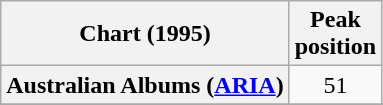<table class="wikitable sortable plainrowheaders" style="text-align:center">
<tr>
<th scope="col">Chart (1995)</th>
<th scope="col">Peak<br>position</th>
</tr>
<tr>
<th scope="row">Australian Albums (<a href='#'>ARIA</a>)</th>
<td>51</td>
</tr>
<tr>
</tr>
<tr>
</tr>
</table>
